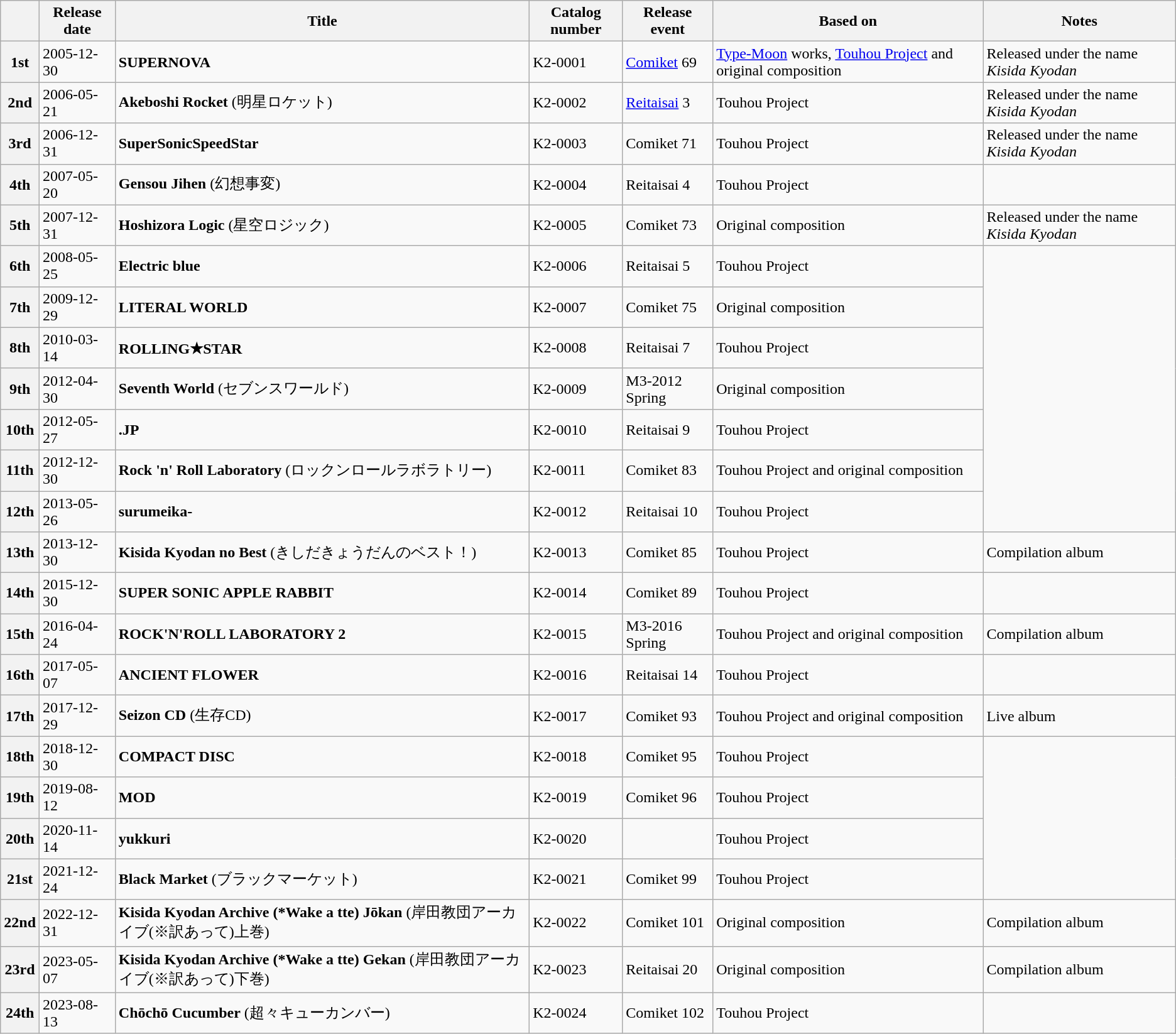<table class="wikitable">
<tr>
<th></th>
<th>Release date</th>
<th>Title</th>
<th>Catalog number</th>
<th>Release event</th>
<th>Based on</th>
<th>Notes</th>
</tr>
<tr>
<th>1st</th>
<td>2005-12-30</td>
<td><strong>SUPERNOVA</strong></td>
<td>K2-0001</td>
<td><a href='#'>Comiket</a> 69</td>
<td><a href='#'>Type-Moon</a> works, <a href='#'>Touhou Project</a> and original composition</td>
<td>Released under the name <em>Kisida Kyodan</em></td>
</tr>
<tr>
<th>2nd</th>
<td>2006-05-21</td>
<td><strong>Akeboshi Rocket</strong> (明星ロケット)</td>
<td>K2-0002</td>
<td><a href='#'>Reitaisai</a> 3</td>
<td>Touhou Project</td>
<td>Released under the name <em>Kisida Kyodan</em></td>
</tr>
<tr>
<th>3rd</th>
<td>2006-12-31</td>
<td><strong>SuperSonicSpeedStar</strong></td>
<td>K2-0003</td>
<td>Comiket 71</td>
<td>Touhou Project</td>
<td>Released under the name <em>Kisida Kyodan</em></td>
</tr>
<tr>
<th>4th</th>
<td>2007-05-20</td>
<td><strong>Gensou Jihen</strong> (幻想事変)</td>
<td>K2-0004</td>
<td>Reitaisai 4</td>
<td>Touhou Project</td>
</tr>
<tr>
<th>5th</th>
<td>2007-12-31</td>
<td><strong>Hoshizora Logic</strong> (星空ロジック)</td>
<td>K2-0005</td>
<td>Comiket 73</td>
<td>Original composition</td>
<td>Released under the name <em>Kisida Kyodan</em></td>
</tr>
<tr>
<th>6th</th>
<td>2008-05-25</td>
<td><strong>Electric blue</strong></td>
<td>K2-0006</td>
<td>Reitaisai 5</td>
<td>Touhou Project</td>
</tr>
<tr>
<th>7th</th>
<td>2009-12-29</td>
<td><strong>LITERAL WORLD</strong></td>
<td>K2-0007</td>
<td>Comiket 75</td>
<td>Original composition</td>
</tr>
<tr>
<th>8th</th>
<td>2010-03-14</td>
<td><strong>ROLLING★STAR</strong></td>
<td>K2-0008</td>
<td>Reitaisai 7</td>
<td>Touhou Project</td>
</tr>
<tr>
<th>9th</th>
<td>2012-04-30</td>
<td><strong>Seventh World</strong> (セブンスワールド)</td>
<td>K2-0009</td>
<td>M3-2012 Spring</td>
<td>Original composition</td>
</tr>
<tr>
<th>10th</th>
<td>2012-05-27</td>
<td><strong>.JP</strong></td>
<td>K2-0010</td>
<td>Reitaisai 9</td>
<td>Touhou Project</td>
</tr>
<tr>
<th>11th</th>
<td>2012-12-30</td>
<td><strong>Rock 'n' Roll Laboratory</strong> (ロックンロールラボラトリー)</td>
<td>K2-0011</td>
<td>Comiket 83</td>
<td>Touhou Project and original composition</td>
</tr>
<tr>
<th>12th</th>
<td>2013-05-26</td>
<td><strong>surumeika-</strong></td>
<td>K2-0012</td>
<td>Reitaisai 10</td>
<td>Touhou Project</td>
</tr>
<tr>
<th>13th</th>
<td>2013-12-30</td>
<td><strong>Kisida Kyodan no Best</strong> (きしだきょうだんのベスト！)</td>
<td>K2-0013</td>
<td>Comiket 85</td>
<td>Touhou Project</td>
<td>Compilation album</td>
</tr>
<tr>
<th>14th</th>
<td>2015-12-30</td>
<td><strong>SUPER SONIC APPLE RABBIT</strong></td>
<td>K2-0014</td>
<td>Comiket 89</td>
<td>Touhou Project</td>
</tr>
<tr>
<th>15th</th>
<td>2016-04-24</td>
<td><strong>ROCK'N'ROLL LABORATORY 2</strong></td>
<td>K2-0015</td>
<td>M3-2016 Spring</td>
<td>Touhou Project and original composition</td>
<td>Compilation album</td>
</tr>
<tr>
<th>16th</th>
<td>2017-05-07</td>
<td><strong>ANCIENT FLOWER</strong></td>
<td>K2-0016</td>
<td>Reitaisai 14</td>
<td>Touhou Project</td>
</tr>
<tr>
<th>17th</th>
<td>2017-12-29</td>
<td><strong>Seizon CD</strong> (生存CD)</td>
<td>K2-0017</td>
<td>Comiket 93</td>
<td>Touhou Project and original composition</td>
<td>Live album</td>
</tr>
<tr>
<th>18th</th>
<td>2018-12-30</td>
<td><strong>COMPACT DISC</strong></td>
<td>K2-0018</td>
<td>Comiket 95</td>
<td>Touhou Project</td>
</tr>
<tr>
<th>19th</th>
<td>2019-08-12</td>
<td><strong>MOD</strong></td>
<td>K2-0019</td>
<td>Comiket 96</td>
<td>Touhou Project</td>
</tr>
<tr>
<th>20th</th>
<td>2020-11-14</td>
<td><strong>yukkuri</strong></td>
<td>K2-0020</td>
<td></td>
<td>Touhou Project</td>
</tr>
<tr>
<th>21st</th>
<td>2021-12-24</td>
<td><strong>Black Market</strong> (ブラックマーケット)</td>
<td>K2-0021</td>
<td>Comiket 99</td>
<td>Touhou Project</td>
</tr>
<tr>
<th>22nd</th>
<td>2022-12-31</td>
<td><strong>Kisida Kyodan Archive (*Wake a tte) Jōkan</strong> (岸田教団アーカイブ(※訳あって)上巻)</td>
<td>K2-0022</td>
<td>Comiket 101</td>
<td>Original composition</td>
<td>Compilation album</td>
</tr>
<tr>
<th>23rd</th>
<td>2023-05-07</td>
<td><strong>Kisida Kyodan Archive (*Wake a tte) Gekan</strong> (岸田教団アーカイブ(※訳あって)下巻)</td>
<td>K2-0023</td>
<td>Reitaisai 20</td>
<td>Original composition</td>
<td>Compilation album</td>
</tr>
<tr>
<th>24th</th>
<td>2023-08-13</td>
<td><strong>Chōchō Cucumber</strong> (超々キューカンバー)</td>
<td>K2-0024</td>
<td>Comiket 102</td>
<td>Touhou Project</td>
</tr>
</table>
